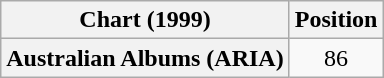<table class="wikitable plainrowheaders" style="text-align:center">
<tr>
<th scope="col">Chart (1999)</th>
<th scope="col">Position</th>
</tr>
<tr>
<th scope="row">Australian Albums (ARIA)</th>
<td>86</td>
</tr>
</table>
